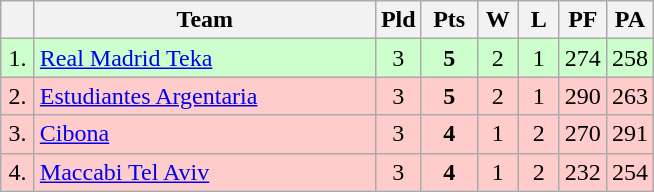<table class=wikitable style="text-align:center">
<tr>
<th width=15></th>
<th width=220>Team</th>
<th width=20>Pld</th>
<th width=30>Pts</th>
<th width=20>W</th>
<th width=20>L</th>
<th width=20>PF</th>
<th width=20>PA</th>
</tr>
<tr style="background: #ccffcc;">
<td>1.</td>
<td align=left> <a href='#'>Real Madrid Teka</a></td>
<td>3</td>
<td><strong>5</strong></td>
<td>2</td>
<td>1</td>
<td>274</td>
<td>258</td>
</tr>
<tr style="background:#ffcccc;">
<td>2.</td>
<td align=left> <a href='#'>Estudiantes Argentaria</a></td>
<td>3</td>
<td><strong>5</strong></td>
<td>2</td>
<td>1</td>
<td>290</td>
<td>263</td>
</tr>
<tr style="background:#ffcccc;">
<td>3.</td>
<td align=left> <a href='#'>Cibona</a></td>
<td>3</td>
<td><strong>4</strong></td>
<td>1</td>
<td>2</td>
<td>270</td>
<td>291</td>
</tr>
<tr style="background:#ffcccc;">
<td>4.</td>
<td align=left> <a href='#'>Maccabi Tel Aviv</a></td>
<td>3</td>
<td><strong>4</strong></td>
<td>1</td>
<td>2</td>
<td>232</td>
<td>254</td>
</tr>
</table>
